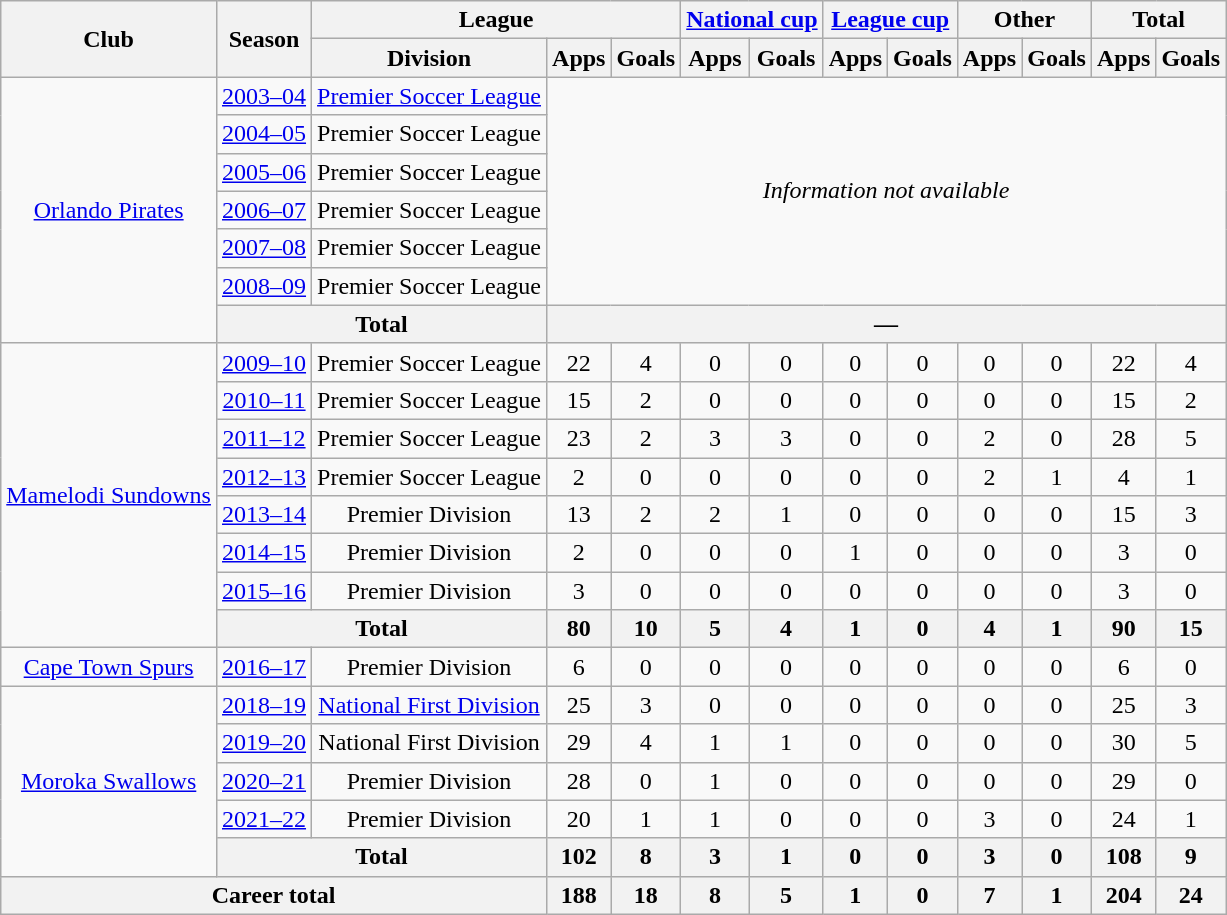<table class="wikitable" style="text-align: center">
<tr>
<th rowspan="2">Club</th>
<th rowspan="2">Season</th>
<th colspan="3">League</th>
<th colspan="2"><a href='#'>National cup</a></th>
<th colspan="2"><a href='#'>League cup</a></th>
<th colspan="2">Other</th>
<th colspan="2">Total</th>
</tr>
<tr>
<th>Division</th>
<th>Apps</th>
<th>Goals</th>
<th>Apps</th>
<th>Goals</th>
<th>Apps</th>
<th>Goals</th>
<th>Apps</th>
<th>Goals</th>
<th>Apps</th>
<th>Goals</th>
</tr>
<tr>
<td rowspan="7"><a href='#'>Orlando Pirates</a></td>
<td><a href='#'>2003–04</a></td>
<td><a href='#'>Premier Soccer League</a></td>
<td colspan="10" rowspan="6"><em>Information not available</em></td>
</tr>
<tr>
<td><a href='#'>2004–05</a></td>
<td>Premier Soccer League</td>
</tr>
<tr>
<td><a href='#'>2005–06</a></td>
<td>Premier Soccer League</td>
</tr>
<tr>
<td><a href='#'>2006–07</a></td>
<td>Premier Soccer League</td>
</tr>
<tr>
<td><a href='#'>2007–08</a></td>
<td>Premier Soccer League</td>
</tr>
<tr>
<td><a href='#'>2008–09</a></td>
<td>Premier Soccer League</td>
</tr>
<tr>
<th colspan="2">Total</th>
<th colspan="10">—</th>
</tr>
<tr>
<td rowspan="8"><a href='#'>Mamelodi Sundowns</a></td>
<td><a href='#'>2009–10</a></td>
<td>Premier Soccer League</td>
<td>22</td>
<td>4</td>
<td>0</td>
<td>0</td>
<td>0</td>
<td>0</td>
<td>0</td>
<td>0</td>
<td>22</td>
<td>4</td>
</tr>
<tr>
<td><a href='#'>2010–11</a></td>
<td>Premier Soccer League</td>
<td>15</td>
<td>2</td>
<td>0</td>
<td>0</td>
<td>0</td>
<td>0</td>
<td>0</td>
<td>0</td>
<td>15</td>
<td>2</td>
</tr>
<tr>
<td><a href='#'>2011–12</a></td>
<td>Premier Soccer League</td>
<td>23</td>
<td>2</td>
<td>3</td>
<td>3</td>
<td>0</td>
<td>0</td>
<td>2</td>
<td>0</td>
<td>28</td>
<td>5</td>
</tr>
<tr>
<td><a href='#'>2012–13</a></td>
<td>Premier Soccer League</td>
<td>2</td>
<td>0</td>
<td>0</td>
<td>0</td>
<td>0</td>
<td>0</td>
<td>2</td>
<td>1</td>
<td>4</td>
<td>1</td>
</tr>
<tr>
<td><a href='#'>2013–14</a></td>
<td>Premier Division</td>
<td>13</td>
<td>2</td>
<td>2</td>
<td>1</td>
<td>0</td>
<td>0</td>
<td>0</td>
<td>0</td>
<td>15</td>
<td>3</td>
</tr>
<tr>
<td><a href='#'>2014–15</a></td>
<td>Premier Division</td>
<td>2</td>
<td>0</td>
<td>0</td>
<td>0</td>
<td>1</td>
<td>0</td>
<td>0</td>
<td>0</td>
<td>3</td>
<td>0</td>
</tr>
<tr>
<td><a href='#'>2015–16</a></td>
<td>Premier Division</td>
<td>3</td>
<td>0</td>
<td>0</td>
<td>0</td>
<td>0</td>
<td>0</td>
<td>0</td>
<td>0</td>
<td>3</td>
<td>0</td>
</tr>
<tr>
<th colspan="2">Total</th>
<th>80</th>
<th>10</th>
<th>5</th>
<th>4</th>
<th>1</th>
<th>0</th>
<th>4</th>
<th>1</th>
<th>90</th>
<th>15</th>
</tr>
<tr>
<td><a href='#'>Cape Town Spurs</a></td>
<td><a href='#'>2016–17</a></td>
<td>Premier Division</td>
<td>6</td>
<td>0</td>
<td>0</td>
<td>0</td>
<td>0</td>
<td>0</td>
<td>0</td>
<td>0</td>
<td>6</td>
<td>0</td>
</tr>
<tr>
<td rowspan="5"><a href='#'>Moroka Swallows</a></td>
<td><a href='#'>2018–19</a></td>
<td><a href='#'>National First Division</a></td>
<td>25</td>
<td>3</td>
<td>0</td>
<td>0</td>
<td>0</td>
<td>0</td>
<td>0</td>
<td>0</td>
<td>25</td>
<td>3</td>
</tr>
<tr>
<td><a href='#'>2019–20</a></td>
<td>National First Division</td>
<td>29</td>
<td>4</td>
<td>1</td>
<td>1</td>
<td>0</td>
<td>0</td>
<td>0</td>
<td>0</td>
<td>30</td>
<td>5</td>
</tr>
<tr>
<td><a href='#'>2020–21</a></td>
<td>Premier Division</td>
<td>28</td>
<td>0</td>
<td>1</td>
<td>0</td>
<td>0</td>
<td>0</td>
<td>0</td>
<td>0</td>
<td>29</td>
<td>0</td>
</tr>
<tr>
<td><a href='#'>2021–22</a></td>
<td>Premier Division</td>
<td>20</td>
<td>1</td>
<td>1</td>
<td>0</td>
<td>0</td>
<td>0</td>
<td>3</td>
<td>0</td>
<td>24</td>
<td>1</td>
</tr>
<tr>
<th colspan="2">Total</th>
<th>102</th>
<th>8</th>
<th>3</th>
<th>1</th>
<th>0</th>
<th>0</th>
<th>3</th>
<th>0</th>
<th>108</th>
<th>9</th>
</tr>
<tr>
<th colspan="3">Career total</th>
<th>188</th>
<th>18</th>
<th>8</th>
<th>5</th>
<th>1</th>
<th>0</th>
<th>7</th>
<th>1</th>
<th>204</th>
<th>24</th>
</tr>
</table>
